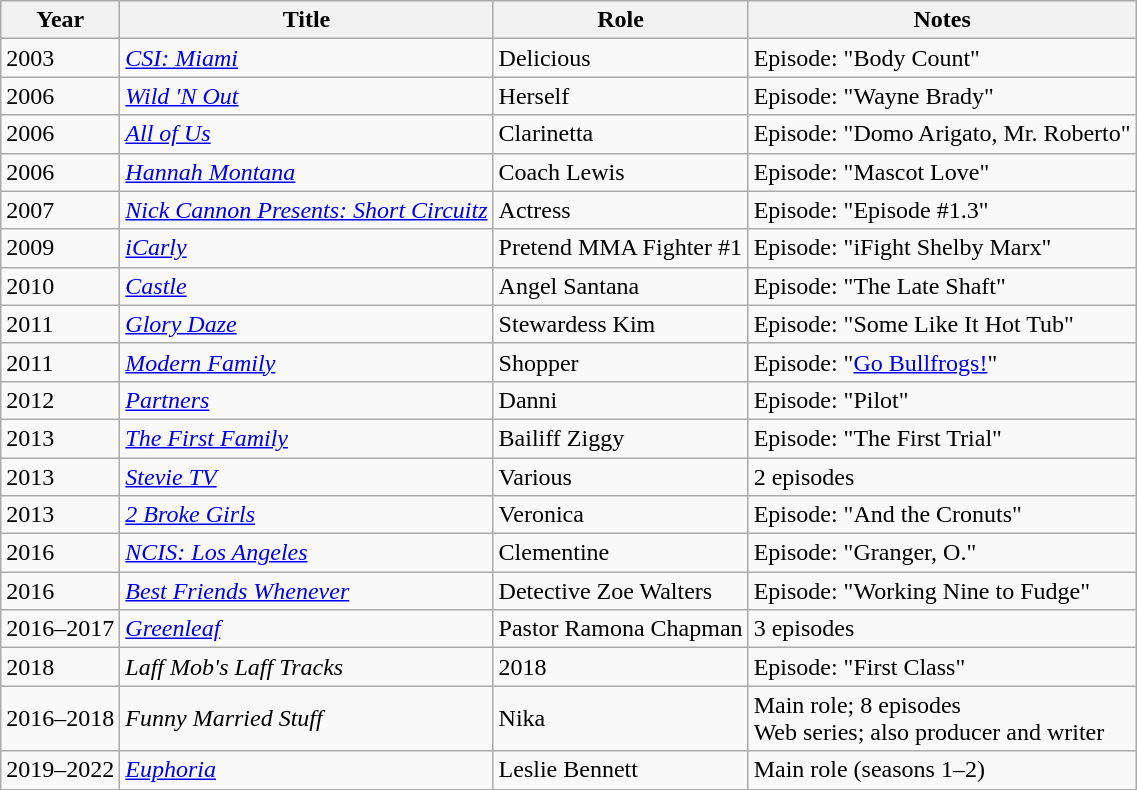<table class="wikitable plainrowheaders sortable">
<tr>
<th scope="col">Year</th>
<th scope="col">Title</th>
<th scope="col">Role</th>
<th scope="col" class="unsortable">Notes</th>
</tr>
<tr>
<td>2003</td>
<td scope="row"><em><a href='#'>CSI: Miami</a></em></td>
<td>Delicious</td>
<td>Episode: "Body Count"</td>
</tr>
<tr>
<td>2006</td>
<td scope="row"><em><a href='#'>Wild 'N Out</a></em></td>
<td>Herself</td>
<td>Episode: "Wayne Brady"</td>
</tr>
<tr>
<td>2006</td>
<td scope="row"><em><a href='#'>All of Us</a></em></td>
<td>Clarinetta</td>
<td>Episode: "Domo Arigato, Mr. Roberto"</td>
</tr>
<tr>
<td>2006</td>
<td scope="row"><em><a href='#'>Hannah Montana</a></em></td>
<td>Coach Lewis</td>
<td>Episode: "Mascot Love"</td>
</tr>
<tr>
<td>2007</td>
<td scope="row"><em><a href='#'>Nick Cannon Presents: Short Circuitz</a></em></td>
<td>Actress</td>
<td>Episode: "Episode #1.3"</td>
</tr>
<tr>
<td>2009</td>
<td scope="row"><em><a href='#'>iCarly</a></em></td>
<td>Pretend MMA Fighter #1</td>
<td>Episode: "iFight Shelby Marx"</td>
</tr>
<tr>
<td>2010</td>
<td scope="row"><em><a href='#'>Castle</a></em></td>
<td>Angel Santana</td>
<td>Episode: "The Late Shaft"</td>
</tr>
<tr>
<td>2011</td>
<td scope="row"><em><a href='#'>Glory Daze</a></em></td>
<td>Stewardess Kim</td>
<td>Episode: "Some Like It Hot Tub"</td>
</tr>
<tr>
<td>2011</td>
<td scope="row"><em><a href='#'>Modern Family</a></em></td>
<td>Shopper</td>
<td>Episode: "<a href='#'>Go Bullfrogs!</a>"</td>
</tr>
<tr>
<td>2012</td>
<td scope="row"><em><a href='#'>Partners</a></em></td>
<td>Danni</td>
<td>Episode: "Pilot"</td>
</tr>
<tr>
<td>2013</td>
<td scope="row"><em><a href='#'>The First Family</a></em></td>
<td>Bailiff Ziggy</td>
<td>Episode: "The First Trial"</td>
</tr>
<tr>
<td>2013</td>
<td scope="row"><em><a href='#'>Stevie TV</a></em></td>
<td>Various</td>
<td>2 episodes</td>
</tr>
<tr>
<td>2013</td>
<td scope="row"><em><a href='#'>2 Broke Girls</a></em></td>
<td>Veronica</td>
<td>Episode: "And the Cronuts"</td>
</tr>
<tr>
<td>2016</td>
<td scope="row"><em><a href='#'>NCIS: Los Angeles</a></em></td>
<td>Clementine</td>
<td>Episode: "Granger, O."</td>
</tr>
<tr>
<td>2016</td>
<td scope="row"><em><a href='#'>Best Friends Whenever</a></em></td>
<td>Detective Zoe Walters</td>
<td>Episode: "Working Nine to Fudge"</td>
</tr>
<tr>
<td>2016–2017</td>
<td scope="row"><em><a href='#'>Greenleaf</a></em></td>
<td>Pastor Ramona Chapman</td>
<td>3 episodes</td>
</tr>
<tr>
<td>2018</td>
<td scope="row"><em>Laff Mob's Laff Tracks</em></td>
<td>2018</td>
<td>Episode: "First Class"</td>
</tr>
<tr>
<td>2016–2018</td>
<td scope="row"><em>Funny Married Stuff</em></td>
<td>Nika</td>
<td>Main role; 8 episodes<br>Web series; also producer and writer</td>
</tr>
<tr>
<td>2019–2022</td>
<td scope="row"><em><a href='#'>Euphoria</a></em></td>
<td>Leslie Bennett</td>
<td>Main role (seasons 1–2)</td>
</tr>
<tr>
</tr>
</table>
